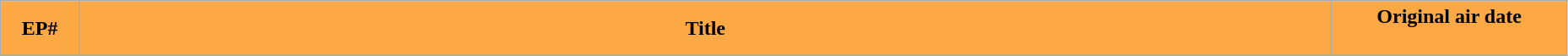<table class="wikitable" width="98%" style="background: #FFF;">
<tr>
<th style="background: #FCA845;" width="5%">EP#</th>
<th style="background: #FCA845;">Title</th>
<th style="background: #FCA845;" width="15%">Original air date<br>














<br>







</th>
</tr>
</table>
